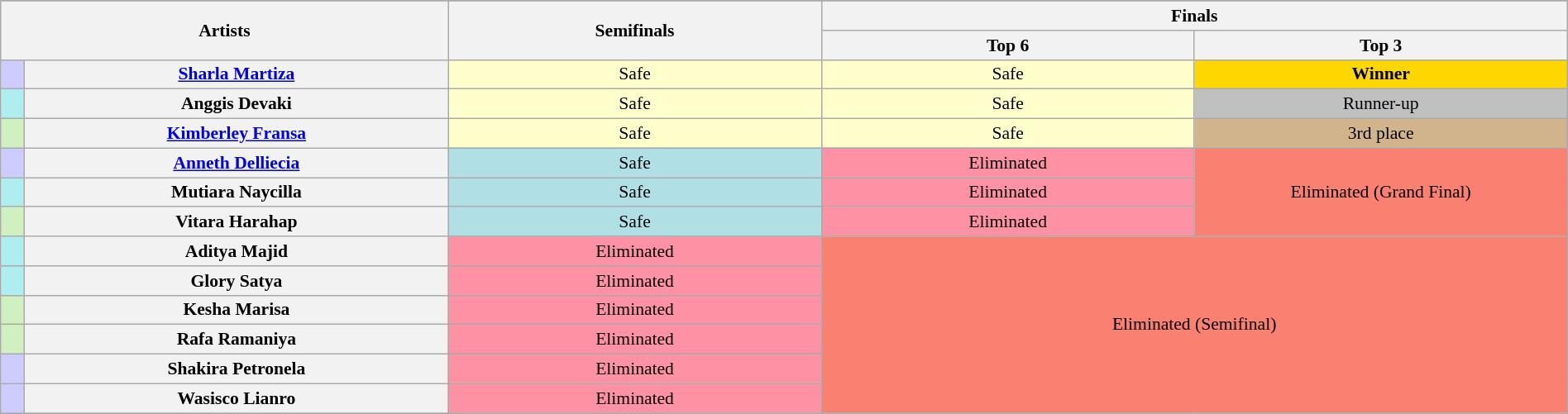<table class="wikitable"  style="text-align:center; font-size:90%; width:100%;">
<tr>
</tr>
<tr>
<th rowspan="2" colspan="2" style="width:18%;">Artists</th>
<th rowspan="2" style="width:15%;">Semifinals </th>
<th colspan="2" style="width:30%;">Finals </th>
</tr>
<tr>
<th style="width:15%;">Top 6</th>
<th style="width:15%;">Top 3</th>
</tr>
<tr>
<th style="background:#ccf;"></th>
<th><a href='#'>Sharla Martiza</a></th>
<td style="background:#ffc;">Safe</td>
<td style="background:#ffc;">Safe</td>
<td style="background:gold;"><strong>Winner</strong></td>
</tr>
<tr>
<th style="background:#afeeee;"></th>
<th>Anggis Devaki</th>
<td style="background:#ffc;">Safe</td>
<td style="background:#ffc;">Safe</td>
<td style="background:silver;">Runner-up</td>
</tr>
<tr>
<th style="background:#d0f0c0;"></th>
<th><a href='#'>Kimberley Fransa</a></th>
<td style="background:#ffc;">Safe</td>
<td style="background:#ffc;">Safe</td>
<td style="background:tan;">3rd place</td>
</tr>
<tr>
<th style="background:#ccf;"></th>
<th><a href='#'>Anneth Delliecia</a></th>
<td style="background:#b0e0e6">Safe</td>
<td style="background:#FF91A4;">Eliminated</td>
<td rowspan="3" colspan="1" style="background:salmon;">Eliminated (Grand Final)</td>
</tr>
<tr>
<th style="background:#afeeee;"></th>
<th>Mutiara Naycilla</th>
<td style="background:#b0e0e6">Safe</td>
<td style="background:#FF91A4;">Eliminated</td>
</tr>
<tr>
<th style="background:#d0f0c0;"></th>
<th>Vitara Harahap</th>
<td style="background:#b0e0e6">Safe</td>
<td style="background:#FF91A4;">Eliminated</td>
</tr>
<tr>
<th style="background:#afeeee;"></th>
<th>Aditya Majid</th>
<td style="background:#FF91A4;">Eliminated</td>
<td rowspan="6" colspan="3" style="background:salmon;">Eliminated (Semifinal)</td>
</tr>
<tr>
<th style="background:#afeeee;"></th>
<th>Glory Satya</th>
<td style="background:#FF91A4;">Eliminated</td>
</tr>
<tr>
<th style="background:#d0f0c0;"></th>
<th>Kesha Marisa</th>
<td style="background:#FF91A4;">Eliminated</td>
</tr>
<tr>
<th style="background:#d0f0c0;"></th>
<th>Rafa Ramaniya</th>
<td style="background:#FF91A4;">Eliminated</td>
</tr>
<tr>
<th style="background:#ccf;"></th>
<th>Shakira Petronela</th>
<td style="background:#FF91A4;">Eliminated</td>
</tr>
<tr>
<th style="background:#ccf;"></th>
<th>Wasisco Lianro</th>
<td style="background:#FF91A4;">Eliminated</td>
</tr>
<tr>
</tr>
</table>
